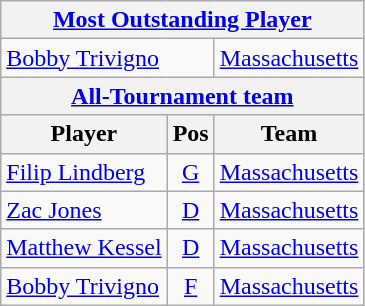<table class="wikitable">
<tr>
<th colspan=3><a href='#'>Most Outstanding Player</a></th>
</tr>
<tr>
<td colspan=2><a href='#'>Bobby Trivigno</a></td>
<td><a href='#'>Massachusetts</a></td>
</tr>
<tr>
<th colspan=3><a href='#'>All-Tournament team</a></th>
</tr>
<tr>
<th>Player</th>
<th>Pos</th>
<th>Team</th>
</tr>
<tr>
<td><a href='#'>Filip Lindberg</a></td>
<td style="text-align:center;"><a href='#'>G</a></td>
<td><a href='#'>Massachusetts</a></td>
</tr>
<tr>
<td><a href='#'>Zac Jones</a></td>
<td style="text-align:center;"><a href='#'>D</a></td>
<td><a href='#'>Massachusetts</a></td>
</tr>
<tr>
<td><a href='#'>Matthew Kessel</a></td>
<td style="text-align:center;"><a href='#'>D</a></td>
<td><a href='#'>Massachusetts</a></td>
</tr>
<tr>
<td><a href='#'>Bobby Trivigno</a></td>
<td style="text-align:center;"><a href='#'>F</a></td>
<td><a href='#'>Massachusetts</a></td>
</tr>
</table>
